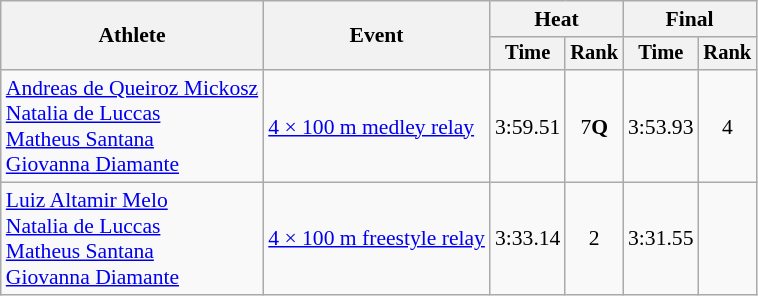<table class=wikitable style="font-size:90%">
<tr>
<th rowspan=2>Athlete</th>
<th rowspan=2>Event</th>
<th colspan="2">Heat</th>
<th colspan="2">Final</th>
</tr>
<tr style="font-size:95%">
<th>Time</th>
<th>Rank</th>
<th>Time</th>
<th>Rank</th>
</tr>
<tr align=center>
<td align=left><a href='#'>Andreas de Queiroz Mickosz</a><br><a href='#'>Natalia de Luccas</a><br><a href='#'>Matheus Santana</a><br><a href='#'>Giovanna Diamante</a></td>
<td align=left><a href='#'>4 × 100 m medley relay</a></td>
<td>3:59.51</td>
<td>7<strong>Q</strong></td>
<td>3:53.93</td>
<td>4</td>
</tr>
<tr align=center>
<td align=left><a href='#'>Luiz Altamir Melo</a><br><a href='#'>Natalia de Luccas</a><br><a href='#'>Matheus Santana</a><br><a href='#'>Giovanna Diamante</a></td>
<td align=left><a href='#'>4 × 100 m freestyle relay</a></td>
<td>3:33.14</td>
<td>2</td>
<td>3:31.55</td>
<td></td>
</tr>
</table>
